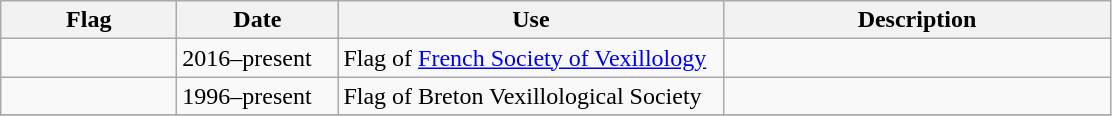<table class="wikitable">
<tr>
<th style="width:110px;">Flag</th>
<th style="width:100px;">Date</th>
<th style="width:250px;">Use</th>
<th style="width:250px;">Description</th>
</tr>
<tr>
<td></td>
<td>2016–present</td>
<td>Flag of <a href='#'>French Society of Vexillology</a></td>
<td></td>
</tr>
<tr>
<td></td>
<td>1996–present</td>
<td>Flag of Breton Vexillological Society</td>
<td></td>
</tr>
<tr>
</tr>
</table>
